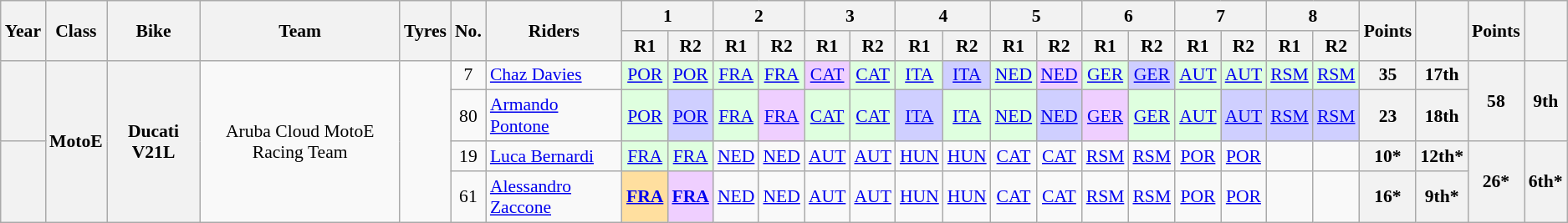<table class="wikitable" style="text-align:center; font-size:90%;">
<tr>
<th rowspan="2">Year</th>
<th rowspan="2">Class</th>
<th rowspan="2">Bike</th>
<th rowspan="2">Team</th>
<th rowspan="2">Tyres</th>
<th rowspan="2">No.</th>
<th rowspan="2">Riders</th>
<th colspan="2">1</th>
<th colspan="2">2</th>
<th colspan="2">3</th>
<th colspan="2">4</th>
<th colspan="2">5</th>
<th colspan="2">6</th>
<th colspan="2">7</th>
<th colspan="2">8</th>
<th rowspan="2">Points</th>
<th rowspan="2"></th>
<th rowspan="2">Points</th>
<th rowspan="2"></th>
</tr>
<tr>
<th>R1</th>
<th>R2</th>
<th>R1</th>
<th>R2</th>
<th>R1</th>
<th>R2</th>
<th>R1</th>
<th>R2</th>
<th>R1</th>
<th>R2</th>
<th>R1</th>
<th>R2</th>
<th>R1</th>
<th>R2</th>
<th>R1</th>
<th>R2</th>
</tr>
<tr>
<th rowspan="2"></th>
<th rowspan="4">MotoE</th>
<th rowspan="4">Ducati V21L</th>
<td rowspan="4">Aruba Cloud MotoE Racing Team</td>
<td rowspan="4"></td>
<td>7</td>
<td align="left"> <a href='#'>Chaz Davies</a></td>
<td style="background:#DFFFDF;"><a href='#'>POR</a><br></td>
<td style="background:#DFFFDF;"><a href='#'>POR</a><br></td>
<td style="background:#DFFFDF;"><a href='#'>FRA</a><br></td>
<td style="background:#DFFFDF;"><a href='#'>FRA</a><br></td>
<td style="background:#EFCFFF;"><a href='#'>CAT</a><br></td>
<td style="background:#DFFFDF;"><a href='#'>CAT</a><br></td>
<td style="background:#DFFFDF;"><a href='#'>ITA</a><br></td>
<td style="background:#CFCFFF;"><a href='#'>ITA</a><br></td>
<td style="background:#DFFFDF;"><a href='#'>NED</a><br></td>
<td style="background:#EFCFFF;"><a href='#'>NED</a><br></td>
<td style="background:#DFFFDF;"><a href='#'>GER</a><br></td>
<td style="background:#CFCFFF;"><a href='#'>GER</a><br></td>
<td style="background:#DFFFDF;"><a href='#'>AUT</a><br></td>
<td style="background:#DFFFDF;"><a href='#'>AUT</a><br></td>
<td style="background:#DFFFDF;"><a href='#'>RSM</a><br></td>
<td style="background:#DFFFDF;"><a href='#'>RSM</a><br></td>
<th>35</th>
<th>17th</th>
<th rowspan="2">58</th>
<th rowspan="2">9th</th>
</tr>
<tr>
<td>80</td>
<td align="left"> <a href='#'>Armando Pontone</a></td>
<td style="background:#DFFFDF;"><a href='#'>POR</a><br></td>
<td style="background:#CFCFFF;"><a href='#'>POR</a><br></td>
<td style="background:#DFFFDF;"><a href='#'>FRA</a><br></td>
<td style="background:#EFCFFF;"><a href='#'>FRA</a><br></td>
<td style="background:#DFFFDF;"><a href='#'>CAT</a><br></td>
<td style="background:#DFFFDF;"><a href='#'>CAT</a><br></td>
<td style="background:#CFCFFF;"><a href='#'>ITA</a><br></td>
<td style="background:#DFFFDF;"><a href='#'>ITA</a><br></td>
<td style="background:#DFFFDF;"><a href='#'>NED</a><br></td>
<td style="background:#CFCFFF;"><a href='#'>NED</a><br></td>
<td style="background:#EFCFFF;"><a href='#'>GER</a><br></td>
<td style="background:#DFFFDF;"><a href='#'>GER</a><br></td>
<td style="background:#DFFFDF;"><a href='#'>AUT</a><br></td>
<td style="background:#CFCFFF;"><a href='#'>AUT</a><br></td>
<td style="background:#CFCFFF;"><a href='#'>RSM</a><br></td>
<td style="background:#CFCFFF;"><a href='#'>RSM</a><br></td>
<th>23</th>
<th>18th</th>
</tr>
<tr>
<th rowspan="2"></th>
<td>19</td>
<td align="left"> <a href='#'>Luca Bernardi</a></td>
<td style="background:#DFFFDF;"><a href='#'>FRA</a><br></td>
<td style="background:#DFFFDF;"><a href='#'>FRA</a><br></td>
<td><a href='#'>NED</a></td>
<td><a href='#'>NED</a></td>
<td><a href='#'>AUT</a></td>
<td><a href='#'>AUT</a></td>
<td><a href='#'>HUN</a></td>
<td><a href='#'>HUN</a></td>
<td><a href='#'>CAT</a></td>
<td><a href='#'>CAT</a></td>
<td><a href='#'>RSM</a></td>
<td><a href='#'>RSM</a></td>
<td><a href='#'>POR</a></td>
<td><a href='#'>POR</a></td>
<td></td>
<td></td>
<th>10*</th>
<th>12th*</th>
<th rowspan="2">26*</th>
<th rowspan="2">6th*</th>
</tr>
<tr>
<td>61</td>
<td align="left"> <a href='#'>Alessandro Zaccone</a></td>
<td style="background:#FFDF9F;"><strong><a href='#'>FRA</a></strong><br></td>
<td style="background:#EFCFFF;"><strong><a href='#'>FRA</a></strong><br></td>
<td><a href='#'>NED</a></td>
<td><a href='#'>NED</a></td>
<td><a href='#'>AUT</a></td>
<td><a href='#'>AUT</a></td>
<td><a href='#'>HUN</a></td>
<td><a href='#'>HUN</a></td>
<td><a href='#'>CAT</a></td>
<td><a href='#'>CAT</a></td>
<td><a href='#'>RSM</a></td>
<td><a href='#'>RSM</a></td>
<td><a href='#'>POR</a></td>
<td><a href='#'>POR</a></td>
<td></td>
<td></td>
<th>16*</th>
<th>9th*</th>
</tr>
</table>
